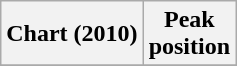<table class="wikitable sortable plainrowheaders">
<tr>
<th>Chart (2010)</th>
<th>Peak<br>position</th>
</tr>
<tr>
</tr>
</table>
